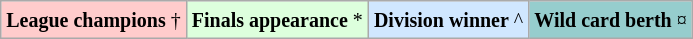<table class="wikitable">
<tr>
<td bgcolor="#FFCCCC"><small><strong>League champions</strong> †</small></td>
<td bgcolor="#ddffdd"><small><strong>Finals appearance</strong> *</small></td>
<td bgcolor="#D0E7FF"><small><strong>Division winner</strong> ^</small></td>
<td bgcolor="#96CDCD"><small><strong>Wild card berth</strong> ¤</small></td>
</tr>
</table>
